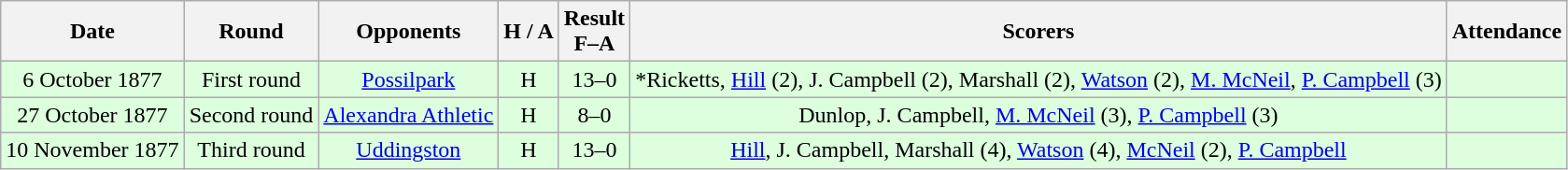<table class="wikitable" style="text-align:center">
<tr>
<th>Date</th>
<th>Round</th>
<th>Opponents</th>
<th>H / A</th>
<th>Result<br>F–A</th>
<th>Scorers</th>
<th>Attendance</th>
</tr>
<tr bgcolor=#ddffdd>
<td>6 October 1877</td>
<td>First round</td>
<td><a href='#'>Possilpark</a></td>
<td>H</td>
<td>13–0</td>
<td>*Ricketts, <a href='#'>Hill</a> (2), J. Campbell (2), Marshall (2), <a href='#'>Watson</a> (2), <a href='#'>M. McNeil</a>, <a href='#'>P. Campbell</a> (3)</td>
<td></td>
</tr>
<tr bgcolor=#ddffdd>
<td>27 October 1877</td>
<td>Second round</td>
<td><a href='#'>Alexandra Athletic</a></td>
<td>H</td>
<td>8–0</td>
<td>Dunlop, J. Campbell, <a href='#'>M. McNeil</a> (3), <a href='#'>P. Campbell</a> (3)</td>
<td></td>
</tr>
<tr bgcolor=#ddffdd>
<td>10 November 1877</td>
<td>Third round</td>
<td><a href='#'>Uddingston</a></td>
<td>H</td>
<td>13–0</td>
<td><a href='#'>Hill</a>, J. Campbell, Marshall (4), <a href='#'>Watson</a> (4), <a href='#'>McNeil</a> (2), <a href='#'>P. Campbell</a></td>
<td></td>
</tr>
</table>
